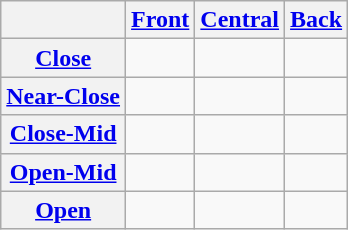<table class="wikitable" style="text-align:center;">
<tr>
<th></th>
<th><a href='#'>Front</a></th>
<th><a href='#'>Central</a></th>
<th><a href='#'>Back</a></th>
</tr>
<tr>
<th><a href='#'>Close</a></th>
<td></td>
<td></td>
<td></td>
</tr>
<tr>
<th><a href='#'>Near-Close</a></th>
<td></td>
<td></td>
<td></td>
</tr>
<tr>
<th><a href='#'>Close-Mid</a></th>
<td></td>
<td></td>
<td></td>
</tr>
<tr>
<th><a href='#'>Open-Mid</a></th>
<td></td>
<td></td>
<td></td>
</tr>
<tr>
<th><a href='#'>Open</a></th>
<td></td>
<td></td>
<td></td>
</tr>
</table>
